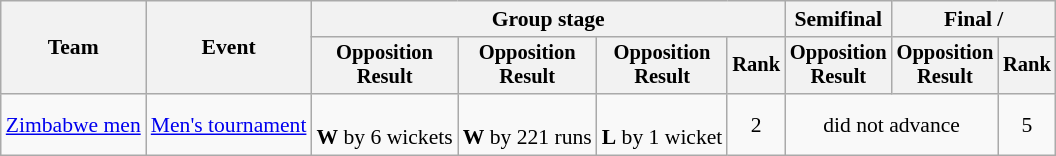<table class=wikitable style=font-size:90%>
<tr>
<th rowspan=2>Team</th>
<th rowspan=2>Event</th>
<th colspan=4>Group stage</th>
<th>Semifinal</th>
<th colspan=2>Final / </th>
</tr>
<tr style=font-size:95%>
<th>Opposition<br>Result</th>
<th>Opposition<br>Result</th>
<th>Opposition<br>Result</th>
<th>Rank</th>
<th>Opposition<br>Result</th>
<th>Opposition<br>Result</th>
<th>Rank</th>
</tr>
<tr align=center>
<td align=left><a href='#'>Zimbabwe men</a></td>
<td align=left><a href='#'>Men's tournament</a></td>
<td><br> <strong>W</strong> by 6 wickets</td>
<td><br> <strong>W</strong> by 221 runs</td>
<td><br> <strong>L</strong> by 1 wicket</td>
<td>2</td>
<td colspan=2>did not advance</td>
<td>5</td>
</tr>
</table>
